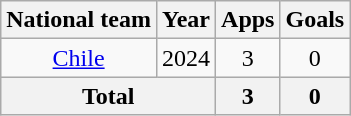<table class=wikitable style=text-align:center>
<tr>
<th>National team</th>
<th>Year</th>
<th>Apps</th>
<th>Goals</th>
</tr>
<tr>
<td rowspan="1"><a href='#'>Chile</a></td>
<td>2024</td>
<td>3</td>
<td>0</td>
</tr>
<tr>
<th colspan="2">Total</th>
<th>3</th>
<th>0</th>
</tr>
</table>
